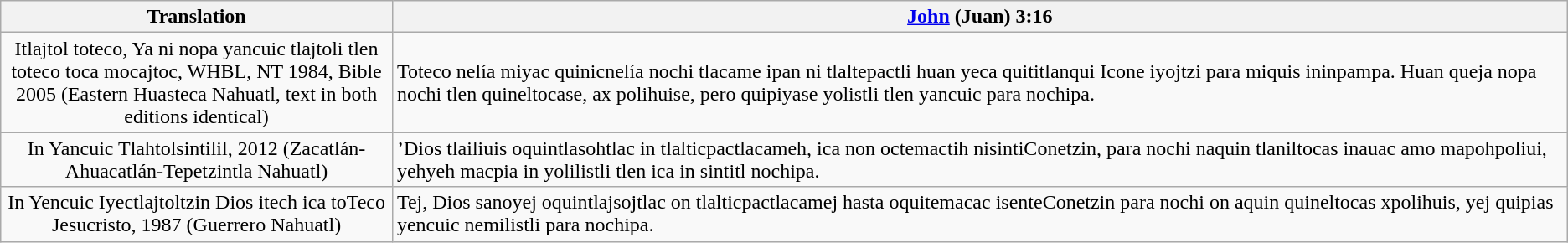<table class="wikitable">
<tr>
<th align="center" width="25%">Translation</th>
<th><a href='#'>John</a> (Juan) 3:16</th>
</tr>
<tr>
<td align="center">Itlajtol toteco, Ya ni nopa yancuic tlajtoli tlen toteco toca mocajtoc, WHBL, NT 1984, Bible 2005 (Eastern Huasteca Nahuatl, text in both editions identical)</td>
<td>Toteco nelía miyac quinicnelía nochi tlacame ipan ni tlaltepactli huan yeca quititlanqui Icone iyojtzi para miquis ininpampa. Huan queja nopa nochi tlen quineltocase, ax polihuise, pero quipiyase yolistli tlen yancuic para nochipa.</td>
</tr>
<tr>
<td align="center">In Yancuic Tlahtolsintilil, 2012 (Zacatlán-Ahuacatlán-Tepetzintla Nahuatl)</td>
<td>’Dios tlailiuis oquintlasohtlac in tlalticpactlacameh, ica non octemactih nisintiConetzin, para nochi naquin tlaniltocas inauac amo mapohpoliui, yehyeh macpia in yolilistli tlen ica in sintitl nochipa.</td>
</tr>
<tr>
<td align="center">In Yencuic Iyectlajtoltzin Dios itech ica toTeco Jesucristo, 1987 (Guerrero Nahuatl)</td>
<td>Tej, Dios sanoyej oquintlajsojtlac on tlalticpactlacamej hasta oquitemacac isenteConetzin para nochi on aquin quineltocas xpolihuis, yej quipias yencuic nemilistli para nochipa.</td>
</tr>
</table>
